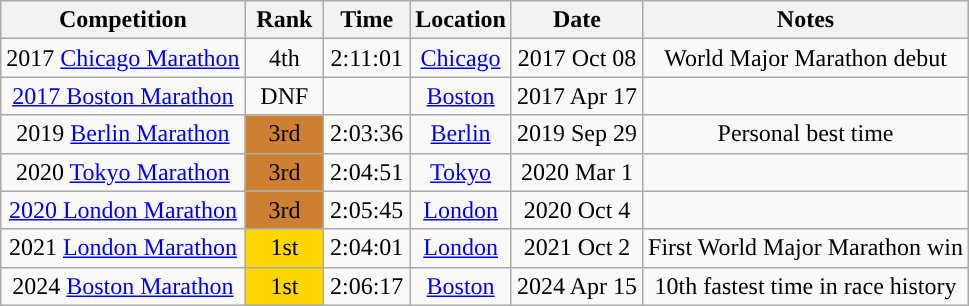<table class=wikitable style=text-align:center>
<tr>
<th>Competition</th>
<th width=45>Rank</th>
<th width=50>Time</th>
<th>Location</th>
<th>Date</th>
<th>Notes</th>
</tr>
<tr>
<td>2017 <a href='#'>Chicago Marathon</a></td>
<td>4th</td>
<td>2:11:01</td>
<td><a href='#'>Chicago</a></td>
<td>2017 Oct 08</td>
<td>World Major Marathon debut</td>
</tr>
<tr>
<td><a href='#'>2017 Boston Marathon</a></td>
<td>DNF</td>
<td></td>
<td><a href='#'>Boston</a></td>
<td>2017 Apr 17</td>
<td></td>
</tr>
<tr>
<td>2019 <a href='#'>Berlin Marathon</a></td>
<td style="background:#CD7F32;">3rd</td>
<td>2:03:36</td>
<td><a href='#'>Berlin</a></td>
<td>2019 Sep 29</td>
<td>Personal best time</td>
</tr>
<tr>
<td>2020 <a href='#'>Tokyo Marathon</a></td>
<td style="background:#CD7F32;">3rd</td>
<td>2:04:51</td>
<td><a href='#'>Tokyo</a></td>
<td>2020 Mar 1</td>
<td></td>
</tr>
<tr>
<td><a href='#'>2020 London Marathon</a></td>
<td style="background:#CD7F32;">3rd</td>
<td>2:05:45</td>
<td><a href='#'>London</a></td>
<td>2020 Oct 4</td>
<td></td>
</tr>
<tr>
<td>2021 <a href='#'>London Marathon</a></td>
<td style="background:#FFD700;">1st</td>
<td>2:04:01</td>
<td><a href='#'>London</a></td>
<td>2021 Oct 2</td>
<td>First World Major Marathon win</td>
</tr>
<tr>
<td>2024 <a href='#'>Boston Marathon</a></td>
<td style="background:#FFD700;">1st</td>
<td>2:06:17</td>
<td><a href='#'>Boston</a></td>
<td>2024 Apr 15</td>
<td>10th fastest time in race history</td>
</tr>
</table>
